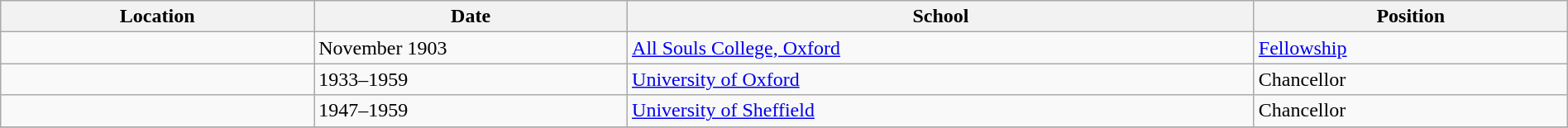<table class="wikitable" style="width:100%;">
<tr>
<th style="width:20%;">Location</th>
<th style="width:20%;">Date</th>
<th style="width:40%;">School</th>
<th style="width:20%;">Position</th>
</tr>
<tr>
<td></td>
<td>November 1903</td>
<td><a href='#'>All Souls College, Oxford</a></td>
<td><a href='#'>Fellowship</a></td>
</tr>
<tr>
<td></td>
<td>1933–1959</td>
<td><a href='#'>University of Oxford</a></td>
<td>Chancellor</td>
</tr>
<tr>
<td></td>
<td>1947–1959</td>
<td><a href='#'>University of Sheffield</a></td>
<td>Chancellor</td>
</tr>
<tr>
</tr>
</table>
